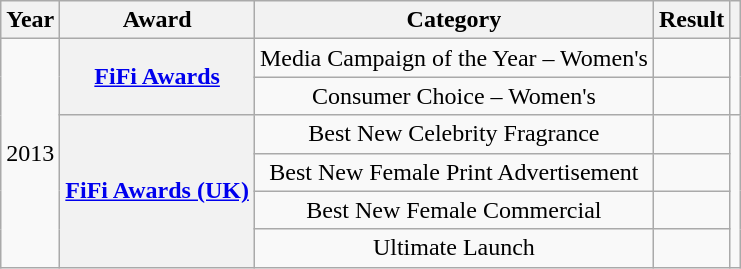<table class="wikitable plainrowheaders">
<tr>
<th>Year</th>
<th>Award</th>
<th>Category</th>
<th>Result</th>
<th></th>
</tr>
<tr align=center>
<td rowspan="6">2013</td>
<th scope="row" rowspan="2"><a href='#'>FiFi Awards</a></th>
<td>Media Campaign of the Year – Women's</td>
<td></td>
<td rowspan="2" style="text-align:center;"><br></td>
</tr>
<tr align=center>
<td>Consumer Choice – Women's</td>
<td></td>
</tr>
<tr align=center>
<th scope="row" rowspan="4"><a href='#'>FiFi Awards (UK)</a></th>
<td>Best New Celebrity Fragrance</td>
<td></td>
<td rowspan="4" style="text-align:center;"><br></td>
</tr>
<tr align=center>
<td>Best New Female Print Advertisement</td>
<td></td>
</tr>
<tr align=center>
<td>Best New Female Commercial</td>
<td></td>
</tr>
<tr align=center>
<td>Ultimate Launch</td>
<td></td>
</tr>
</table>
